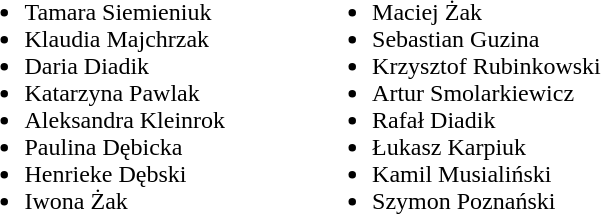<table>
<tr>
<td valign="top"><br><ul><li>Tamara Siemieniuk</li><li>Klaudia Majchrzak</li><li>Daria Diadik</li><li>Katarzyna Pawlak</li><li>Aleksandra Kleinrok</li><li>Paulina Dębicka</li><li>Henrieke Dębski</li><li>Iwona Żak</li></ul></td>
<td width="50"> </td>
<td valign="top"><br><ul><li>Maciej Żak</li><li>Sebastian Guzina</li><li>Krzysztof Rubinkowski</li><li>Artur Smolarkiewicz</li><li>Rafał Diadik</li><li>Łukasz Karpiuk</li><li>Kamil Musialiński</li><li>Szymon Poznański</li></ul></td>
</tr>
</table>
